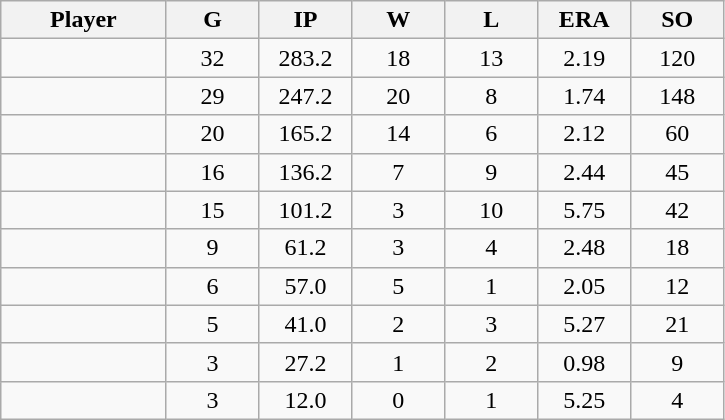<table class="wikitable sortable">
<tr>
<th bgcolor="#DDDDFF" width="16%">Player</th>
<th bgcolor="#DDDDFF" width="9%">G</th>
<th bgcolor="#DDDDFF" width="9%">IP</th>
<th bgcolor="#DDDDFF" width="9%">W</th>
<th bgcolor="#DDDDFF" width="9%">L</th>
<th bgcolor="#DDDDFF" width="9%">ERA</th>
<th bgcolor="#DDDDFF" width="9%">SO</th>
</tr>
<tr align="center">
<td></td>
<td>32</td>
<td>283.2</td>
<td>18</td>
<td>13</td>
<td>2.19</td>
<td>120</td>
</tr>
<tr align="center">
<td></td>
<td>29</td>
<td>247.2</td>
<td>20</td>
<td>8</td>
<td>1.74</td>
<td>148</td>
</tr>
<tr align="center">
<td></td>
<td>20</td>
<td>165.2</td>
<td>14</td>
<td>6</td>
<td>2.12</td>
<td>60</td>
</tr>
<tr align="center">
<td></td>
<td>16</td>
<td>136.2</td>
<td>7</td>
<td>9</td>
<td>2.44</td>
<td>45</td>
</tr>
<tr align="center">
<td></td>
<td>15</td>
<td>101.2</td>
<td>3</td>
<td>10</td>
<td>5.75</td>
<td>42</td>
</tr>
<tr align="center">
<td></td>
<td>9</td>
<td>61.2</td>
<td>3</td>
<td>4</td>
<td>2.48</td>
<td>18</td>
</tr>
<tr align="center">
<td></td>
<td>6</td>
<td>57.0</td>
<td>5</td>
<td>1</td>
<td>2.05</td>
<td>12</td>
</tr>
<tr align="center">
<td></td>
<td>5</td>
<td>41.0</td>
<td>2</td>
<td>3</td>
<td>5.27</td>
<td>21</td>
</tr>
<tr align="center">
<td></td>
<td>3</td>
<td>27.2</td>
<td>1</td>
<td>2</td>
<td>0.98</td>
<td>9</td>
</tr>
<tr align="center">
<td></td>
<td>3</td>
<td>12.0</td>
<td>0</td>
<td>1</td>
<td>5.25</td>
<td>4</td>
</tr>
</table>
